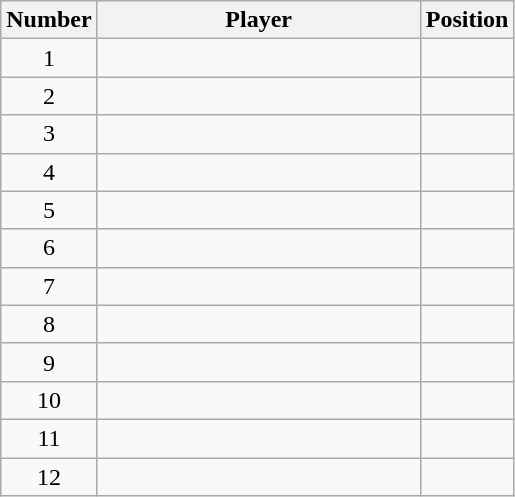<table class="wikitable sortable" style="text-align:center;">
<tr>
<th style="border-bottom:0;">Number</th>
<th style="border-bottom:0; width:13em;">Player</th>
<th style="border-bottom:0;">Position</th>
</tr>
<tr>
<td>1</td>
<td align=left></td>
<td></td>
</tr>
<tr>
<td>2</td>
<td align=left></td>
<td></td>
</tr>
<tr>
<td>3</td>
<td align=left></td>
<td></td>
</tr>
<tr>
<td>4</td>
<td align=left></td>
<td></td>
</tr>
<tr>
<td>5</td>
<td align=left></td>
<td></td>
</tr>
<tr>
<td>6</td>
<td align=left></td>
<td></td>
</tr>
<tr>
<td>7</td>
<td align=left></td>
<td></td>
</tr>
<tr>
<td>8</td>
<td align=left></td>
<td></td>
</tr>
<tr>
<td>9</td>
<td align=left></td>
<td></td>
</tr>
<tr>
<td>10</td>
<td align=left></td>
<td></td>
</tr>
<tr>
<td>11</td>
<td align=left></td>
<td></td>
</tr>
<tr>
<td>12</td>
<td align=left></td>
<td></td>
</tr>
</table>
